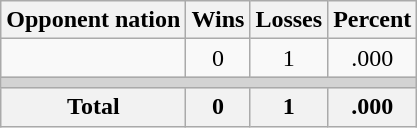<table class=wikitable>
<tr>
<th>Opponent nation</th>
<th>Wins</th>
<th>Losses</th>
<th>Percent</th>
</tr>
<tr align=center>
<td align=left></td>
<td>0</td>
<td>1</td>
<td>.000</td>
</tr>
<tr>
<td colspan=4 bgcolor=lightgray></td>
</tr>
<tr>
<th>Total</th>
<th>0</th>
<th>1</th>
<th>.000</th>
</tr>
</table>
